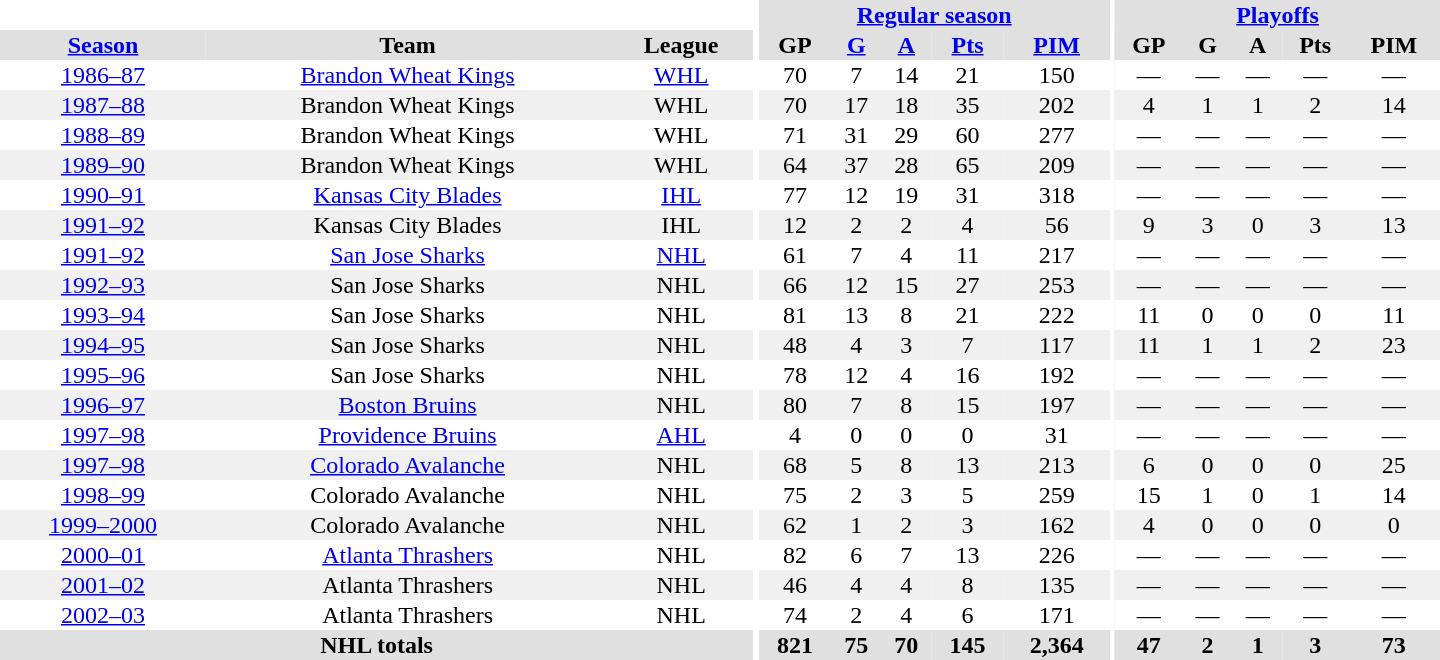<table border="0" cellpadding="1" cellspacing="0" style="text-align:center; width:60em">
<tr bgcolor="#e0e0e0">
<th colspan="3"  bgcolor="#ffffff"></th>
<th rowspan="99" bgcolor="#ffffff"></th>
<th colspan="5"><a href='#'>Regular season</a></th>
<th rowspan="99" bgcolor="#ffffff"></th>
<th colspan="5"><a href='#'>Playoffs</a></th>
</tr>
<tr bgcolor="#e0e0e0">
<th><a href='#'>Season</a></th>
<th>Team</th>
<th>League</th>
<th>GP</th>
<th><a href='#'>G</a></th>
<th><a href='#'>A</a></th>
<th><a href='#'>Pts</a></th>
<th><a href='#'>PIM</a></th>
<th>GP</th>
<th>G</th>
<th>A</th>
<th>Pts</th>
<th>PIM</th>
</tr>
<tr ALIGN="center">
<td><a href='#'>1986–87</a></td>
<td><a href='#'>Brandon Wheat Kings</a></td>
<td><a href='#'>WHL</a></td>
<td>70</td>
<td>7</td>
<td>14</td>
<td>21</td>
<td>150</td>
<td>—</td>
<td>—</td>
<td>—</td>
<td>—</td>
<td>—</td>
</tr>
<tr ALIGN="center" bgcolor="#f0f0f0">
<td><a href='#'>1987–88</a></td>
<td>Brandon Wheat Kings</td>
<td>WHL</td>
<td>70</td>
<td>17</td>
<td>18</td>
<td>35</td>
<td>202</td>
<td>4</td>
<td>1</td>
<td>1</td>
<td>2</td>
<td>14</td>
</tr>
<tr ALIGN="center">
<td><a href='#'>1988–89</a></td>
<td>Brandon Wheat Kings</td>
<td>WHL</td>
<td>71</td>
<td>31</td>
<td>29</td>
<td>60</td>
<td>277</td>
<td>—</td>
<td>—</td>
<td>—</td>
<td>—</td>
<td>—</td>
</tr>
<tr ALIGN="center" bgcolor="#f0f0f0">
<td><a href='#'>1989–90</a></td>
<td>Brandon Wheat Kings</td>
<td>WHL</td>
<td>64</td>
<td>37</td>
<td>28</td>
<td>65</td>
<td>209</td>
<td>—</td>
<td>—</td>
<td>—</td>
<td>—</td>
<td>—</td>
</tr>
<tr ALIGN="center">
<td><a href='#'>1990–91</a></td>
<td><a href='#'>Kansas City Blades</a></td>
<td><a href='#'>IHL</a></td>
<td>77</td>
<td>12</td>
<td>19</td>
<td>31</td>
<td>318</td>
<td>—</td>
<td>—</td>
<td>—</td>
<td>—</td>
<td>—</td>
</tr>
<tr ALIGN="center" bgcolor="#f0f0f0">
<td><a href='#'>1991–92</a></td>
<td>Kansas City Blades</td>
<td>IHL</td>
<td>12</td>
<td>2</td>
<td>2</td>
<td>4</td>
<td>56</td>
<td>9</td>
<td>3</td>
<td>0</td>
<td>3</td>
<td>13</td>
</tr>
<tr ALIGN="center">
<td><a href='#'>1991–92</a></td>
<td><a href='#'>San Jose Sharks</a></td>
<td><a href='#'>NHL</a></td>
<td>61</td>
<td>7</td>
<td>4</td>
<td>11</td>
<td>217</td>
<td>—</td>
<td>—</td>
<td>—</td>
<td>—</td>
<td>—</td>
</tr>
<tr ALIGN="center" bgcolor="#f0f0f0">
<td><a href='#'>1992–93</a></td>
<td>San Jose Sharks</td>
<td>NHL</td>
<td>66</td>
<td>12</td>
<td>15</td>
<td>27</td>
<td>253</td>
<td>—</td>
<td>—</td>
<td>—</td>
<td>—</td>
<td>—</td>
</tr>
<tr ALIGN="center">
<td><a href='#'>1993–94</a></td>
<td>San Jose Sharks</td>
<td>NHL</td>
<td>81</td>
<td>13</td>
<td>8</td>
<td>21</td>
<td>222</td>
<td>11</td>
<td>0</td>
<td>0</td>
<td>0</td>
<td>11</td>
</tr>
<tr ALIGN="center" bgcolor="#f0f0f0">
<td><a href='#'>1994–95</a></td>
<td>San Jose Sharks</td>
<td>NHL</td>
<td>48</td>
<td>4</td>
<td>3</td>
<td>7</td>
<td>117</td>
<td>11</td>
<td>1</td>
<td>1</td>
<td>2</td>
<td>23</td>
</tr>
<tr ALIGN="center">
<td><a href='#'>1995–96</a></td>
<td>San Jose Sharks</td>
<td>NHL</td>
<td>78</td>
<td>12</td>
<td>4</td>
<td>16</td>
<td>192</td>
<td>—</td>
<td>—</td>
<td>—</td>
<td>—</td>
<td>—</td>
</tr>
<tr ALIGN="center" bgcolor="#f0f0f0">
<td><a href='#'>1996–97</a></td>
<td><a href='#'>Boston Bruins</a></td>
<td>NHL</td>
<td>80</td>
<td>7</td>
<td>8</td>
<td>15</td>
<td>197</td>
<td>—</td>
<td>—</td>
<td>—</td>
<td>—</td>
<td>—</td>
</tr>
<tr ALIGN="center">
<td><a href='#'>1997–98</a></td>
<td><a href='#'>Providence Bruins</a></td>
<td><a href='#'>AHL</a></td>
<td>4</td>
<td>0</td>
<td>0</td>
<td>0</td>
<td>31</td>
<td>—</td>
<td>—</td>
<td>—</td>
<td>—</td>
<td>—</td>
</tr>
<tr ALIGN="center" bgcolor="#f0f0f0">
<td><a href='#'>1997–98</a></td>
<td><a href='#'>Colorado Avalanche</a></td>
<td>NHL</td>
<td>68</td>
<td>5</td>
<td>8</td>
<td>13</td>
<td>213</td>
<td>6</td>
<td>0</td>
<td>0</td>
<td>0</td>
<td>25</td>
</tr>
<tr ALIGN="center">
<td><a href='#'>1998–99</a></td>
<td>Colorado Avalanche</td>
<td>NHL</td>
<td>75</td>
<td>2</td>
<td>3</td>
<td>5</td>
<td>259</td>
<td>15</td>
<td>1</td>
<td>0</td>
<td>1</td>
<td>14</td>
</tr>
<tr ALIGN="center" bgcolor="#f0f0f0">
<td><a href='#'>1999–2000</a></td>
<td>Colorado Avalanche</td>
<td>NHL</td>
<td>62</td>
<td>1</td>
<td>2</td>
<td>3</td>
<td>162</td>
<td>4</td>
<td>0</td>
<td>0</td>
<td>0</td>
<td>0</td>
</tr>
<tr ALIGN="center">
<td><a href='#'>2000–01</a></td>
<td><a href='#'>Atlanta Thrashers</a></td>
<td>NHL</td>
<td>82</td>
<td>6</td>
<td>7</td>
<td>13</td>
<td>226</td>
<td>—</td>
<td>—</td>
<td>—</td>
<td>—</td>
<td>—</td>
</tr>
<tr ALIGN="center" bgcolor="#f0f0f0">
<td><a href='#'>2001–02</a></td>
<td>Atlanta Thrashers</td>
<td>NHL</td>
<td>46</td>
<td>4</td>
<td>4</td>
<td>8</td>
<td>135</td>
<td>—</td>
<td>—</td>
<td>—</td>
<td>—</td>
<td>—</td>
</tr>
<tr ALIGN="center">
<td><a href='#'>2002–03</a></td>
<td>Atlanta Thrashers</td>
<td>NHL</td>
<td>74</td>
<td>2</td>
<td>4</td>
<td>6</td>
<td>171</td>
<td>—</td>
<td>—</td>
<td>—</td>
<td>—</td>
<td>—</td>
</tr>
<tr ALIGN="center" bgcolor="#e0e0e0">
<th colspan="3">NHL totals</th>
<th>821</th>
<th>75</th>
<th>70</th>
<th>145</th>
<th>2,364</th>
<th>47</th>
<th>2</th>
<th>1</th>
<th>3</th>
<th>73</th>
</tr>
</table>
